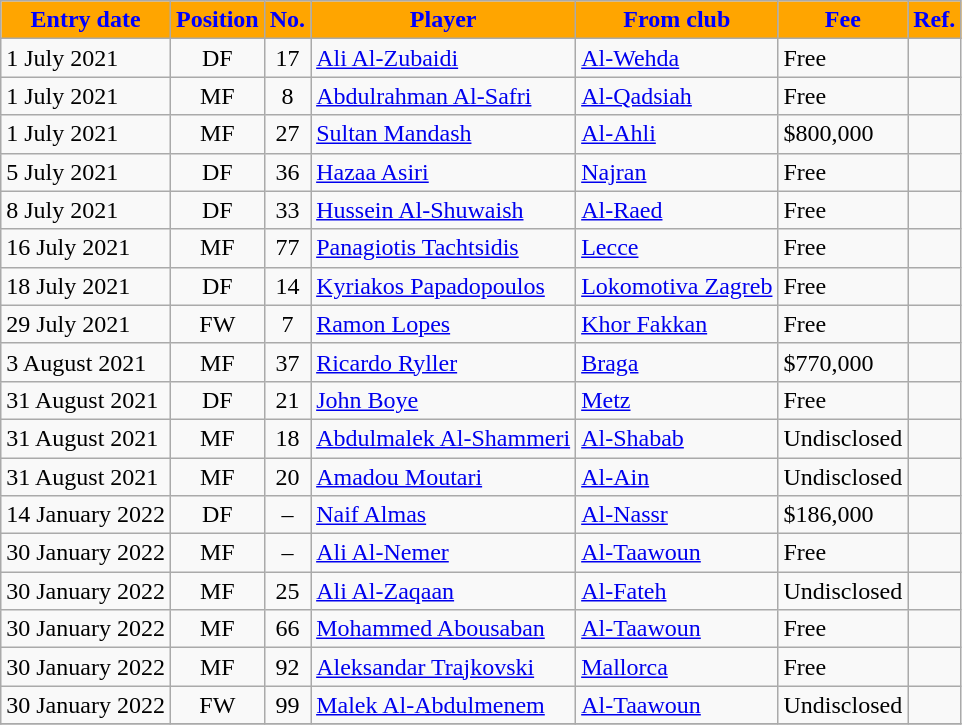<table class="wikitable sortable">
<tr>
<th style="background:orange; color:blue;"><strong>Entry date</strong></th>
<th style="background:orange; color:blue;"><strong>Position</strong></th>
<th style="background:orange; color:blue;"><strong>No.</strong></th>
<th style="background:orange; color:blue;"><strong>Player</strong></th>
<th style="background:orange; color:blue;"><strong>From club</strong></th>
<th style="background:orange; color:blue;"><strong>Fee</strong></th>
<th style="background:orange; color:blue;"><strong>Ref.</strong></th>
</tr>
<tr>
<td>1 July 2021</td>
<td style="text-align:center;">DF</td>
<td style="text-align:center;">17</td>
<td style="text-align:left;"> <a href='#'>Ali Al-Zubaidi</a></td>
<td style="text-align:left;"> <a href='#'>Al-Wehda</a></td>
<td>Free</td>
<td></td>
</tr>
<tr>
<td>1 July 2021</td>
<td style="text-align:center;">MF</td>
<td style="text-align:center;">8</td>
<td style="text-align:left;"> <a href='#'>Abdulrahman Al-Safri</a></td>
<td style="text-align:left;"> <a href='#'>Al-Qadsiah</a></td>
<td>Free</td>
<td></td>
</tr>
<tr>
<td>1 July 2021</td>
<td style="text-align:center;">MF</td>
<td style="text-align:center;">27</td>
<td style="text-align:left;"> <a href='#'>Sultan Mandash</a></td>
<td style="text-align:left;"> <a href='#'>Al-Ahli</a></td>
<td>$800,000</td>
<td></td>
</tr>
<tr>
<td>5 July 2021</td>
<td style="text-align:center;">DF</td>
<td style="text-align:center;">36</td>
<td style="text-align:left;"> <a href='#'>Hazaa Asiri</a></td>
<td style="text-align:left;"> <a href='#'>Najran</a></td>
<td>Free</td>
<td></td>
</tr>
<tr>
<td>8 July 2021</td>
<td style="text-align:center;">DF</td>
<td style="text-align:center;">33</td>
<td style="text-align:left;"> <a href='#'>Hussein Al-Shuwaish</a></td>
<td style="text-align:left;"> <a href='#'>Al-Raed</a></td>
<td>Free</td>
<td></td>
</tr>
<tr>
<td>16 July 2021</td>
<td style="text-align:center;">MF</td>
<td style="text-align:center;">77</td>
<td style="text-align:left;"> <a href='#'>Panagiotis Tachtsidis</a></td>
<td style="text-align:left;"> <a href='#'>Lecce</a></td>
<td>Free</td>
<td></td>
</tr>
<tr>
<td>18 July 2021</td>
<td style="text-align:center;">DF</td>
<td style="text-align:center;">14</td>
<td style="text-align:left;"> <a href='#'>Kyriakos Papadopoulos</a></td>
<td style="text-align:left;"> <a href='#'>Lokomotiva Zagreb</a></td>
<td>Free</td>
<td></td>
</tr>
<tr>
<td>29 July 2021</td>
<td style="text-align:center;">FW</td>
<td style="text-align:center;">7</td>
<td style="text-align:left;"> <a href='#'>Ramon Lopes</a></td>
<td style="text-align:left;"> <a href='#'>Khor Fakkan</a></td>
<td>Free</td>
<td></td>
</tr>
<tr>
<td>3 August 2021</td>
<td style="text-align:center;">MF</td>
<td style="text-align:center;">37</td>
<td style="text-align:left;"> <a href='#'>Ricardo Ryller</a></td>
<td style="text-align:left;"> <a href='#'>Braga</a></td>
<td>$770,000</td>
<td></td>
</tr>
<tr>
<td>31 August 2021</td>
<td style="text-align:center;">DF</td>
<td style="text-align:center;">21</td>
<td style="text-align:left;"> <a href='#'>John Boye</a></td>
<td style="text-align:left;"> <a href='#'>Metz</a></td>
<td>Free</td>
<td></td>
</tr>
<tr>
<td>31 August 2021</td>
<td style="text-align:center;">MF</td>
<td style="text-align:center;">18</td>
<td style="text-align:left;"> <a href='#'>Abdulmalek Al-Shammeri</a></td>
<td style="text-align:left;"> <a href='#'>Al-Shabab</a></td>
<td>Undisclosed</td>
<td></td>
</tr>
<tr>
<td>31 August 2021</td>
<td style="text-align:center;">MF</td>
<td style="text-align:center;">20</td>
<td style="text-align:left;"> <a href='#'>Amadou Moutari</a></td>
<td style="text-align:left;"> <a href='#'>Al-Ain</a></td>
<td>Undisclosed</td>
<td></td>
</tr>
<tr>
<td>14 January 2022</td>
<td style="text-align:center;">DF</td>
<td style="text-align:center;">–</td>
<td style="text-align:left;"> <a href='#'>Naif Almas</a></td>
<td style="text-align:left;"> <a href='#'>Al-Nassr</a></td>
<td>$186,000</td>
<td></td>
</tr>
<tr>
<td>30 January 2022</td>
<td style="text-align:center;">MF</td>
<td style="text-align:center;">–</td>
<td style="text-align:left;"> <a href='#'>Ali Al-Nemer</a></td>
<td style="text-align:left;"> <a href='#'>Al-Taawoun</a></td>
<td>Free</td>
<td></td>
</tr>
<tr>
<td>30 January 2022</td>
<td style="text-align:center;">MF</td>
<td style="text-align:center;">25</td>
<td style="text-align:left;"> <a href='#'>Ali Al-Zaqaan</a></td>
<td style="text-align:left;"> <a href='#'>Al-Fateh</a></td>
<td>Undisclosed</td>
<td></td>
</tr>
<tr>
<td>30 January 2022</td>
<td style="text-align:center;">MF</td>
<td style="text-align:center;">66</td>
<td style="text-align:left;"> <a href='#'>Mohammed Abousaban</a></td>
<td style="text-align:left;"> <a href='#'>Al-Taawoun</a></td>
<td>Free</td>
<td></td>
</tr>
<tr>
<td>30 January 2022</td>
<td style="text-align:center;">MF</td>
<td style="text-align:center;">92</td>
<td style="text-align:left;"> <a href='#'>Aleksandar Trajkovski</a></td>
<td style="text-align:left;"> <a href='#'>Mallorca</a></td>
<td>Free</td>
<td></td>
</tr>
<tr>
<td>30 January 2022</td>
<td style="text-align:center;">FW</td>
<td style="text-align:center;">99</td>
<td style="text-align:left;"> <a href='#'>Malek Al-Abdulmenem</a></td>
<td style="text-align:left;"> <a href='#'>Al-Taawoun</a></td>
<td>Undisclosed</td>
<td></td>
</tr>
<tr>
</tr>
</table>
